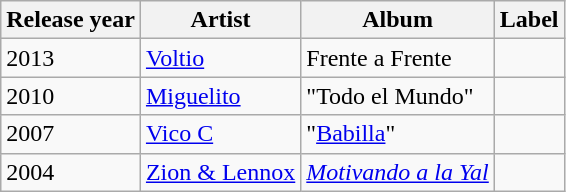<table class="wikitable">
<tr>
<th>Release year</th>
<th>Artist</th>
<th>Album</th>
<th>Label</th>
</tr>
<tr>
<td>2013</td>
<td><a href='#'>Voltio</a></td>
<td>Frente a Frente</td>
<td></td>
</tr>
<tr>
<td>2010</td>
<td><a href='#'>Miguelito</a></td>
<td>"Todo el Mundo"</td>
<td></td>
</tr>
<tr>
<td>2007</td>
<td><a href='#'>Vico C</a></td>
<td>"<a href='#'>Babilla</a>"</td>
<td></td>
</tr>
<tr>
<td>2004</td>
<td><a href='#'>Zion & Lennox</a></td>
<td><em><a href='#'>Motivando a la Yal</a></em></td>
<td></td>
</tr>
</table>
